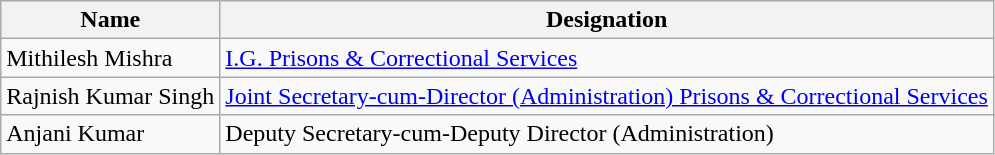<table class="wikitable">
<tr>
<th><strong>Name</strong></th>
<th><strong>Designation</strong></th>
</tr>
<tr>
<td>Mithilesh Mishra</td>
<td><a href='#'>I.G. Prisons & Correctional Services</a></td>
</tr>
<tr>
<td>Rajnish Kumar Singh</td>
<td><a href='#'>Joint Secretary-cum-Director (Administration) Prisons & Correctional Services</a></td>
</tr>
<tr>
<td>Anjani Kumar</td>
<td>Deputy Secretary-cum-Deputy Director (Administration)</td>
</tr>
</table>
